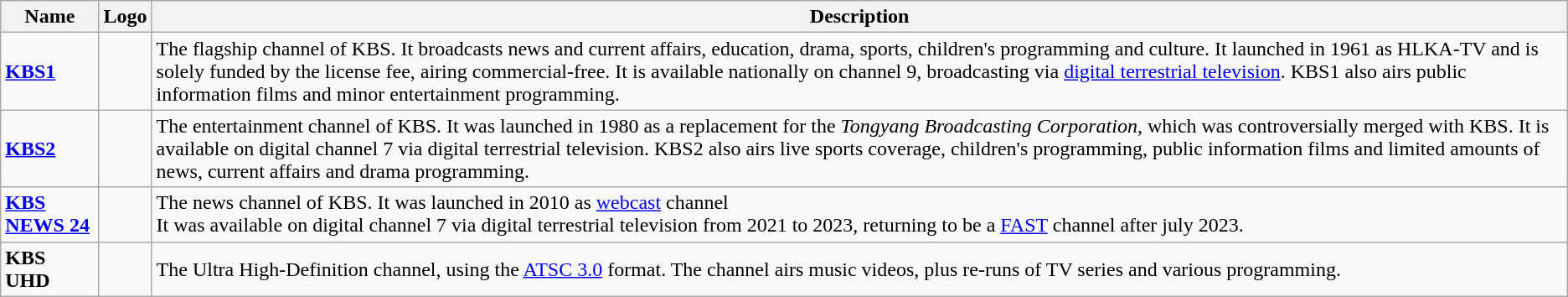<table class="wikitable">
<tr>
<th>Name</th>
<th>Logo</th>
<th>Description</th>
</tr>
<tr>
<td><strong><a href='#'>KBS1</a></strong></td>
<td></td>
<td>The flagship channel of KBS. It broadcasts news and current affairs, education, drama, sports, children's programming and culture. It launched in 1961 as HLKA-TV and is solely funded by the license fee, airing commercial-free. It is available nationally on channel 9, broadcasting via <a href='#'>digital terrestrial television</a>. KBS1 also airs public information films and minor entertainment programming.</td>
</tr>
<tr>
<td><strong><a href='#'>KBS2</a></strong></td>
<td></td>
<td>The entertainment channel of KBS. It was launched in 1980 as a replacement for the <em>Tongyang Broadcasting Corporation</em>, which was controversially merged with KBS. It is available on digital channel 7 via digital terrestrial television. KBS2 also airs live sports coverage, children's programming, public information films and limited amounts of news, current affairs and drama programming.</td>
</tr>
<tr>
<td><strong><a href='#'>KBS NEWS 24</a></strong></td>
<td></td>
<td>The news channel of KBS. It was launched in 2010 as <a href='#'>webcast</a> channel<br>It was available on digital channel 7 via digital terrestrial television from 2021 to 2023, returning to be a <a href='#'>FAST</a> channel after july 2023.</td>
</tr>
<tr>
<td><strong>KBS UHD</strong></td>
<td></td>
<td>The Ultra High-Definition channel, using the <a href='#'>ATSC 3.0</a> format. The channel airs music videos, plus re-runs of TV series and various programming.</td>
</tr>
</table>
